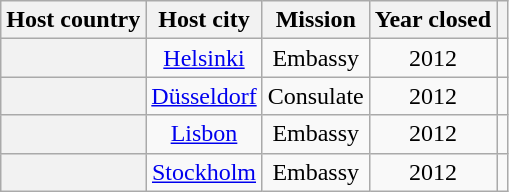<table class="wikitable plainrowheaders" style="text-align:center;">
<tr>
<th scope="col">Host country</th>
<th scope="col">Host city</th>
<th scope="col">Mission</th>
<th scope="col">Year closed</th>
<th scope="col"></th>
</tr>
<tr>
<th scope="row"></th>
<td><a href='#'>Helsinki</a></td>
<td>Embassy</td>
<td>2012</td>
<td></td>
</tr>
<tr>
<th scope="row"></th>
<td><a href='#'>Düsseldorf</a></td>
<td>Consulate</td>
<td>2012</td>
<td></td>
</tr>
<tr>
<th scope="row"></th>
<td><a href='#'>Lisbon</a></td>
<td>Embassy</td>
<td>2012</td>
<td></td>
</tr>
<tr>
<th scope="row"></th>
<td><a href='#'>Stockholm</a></td>
<td>Embassy</td>
<td>2012</td>
<td></td>
</tr>
</table>
